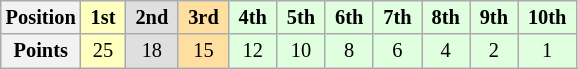<table class="wikitable" style="font-size:85%; text-align:center">
<tr>
<th>Position</th>
<td style="background:#ffffbf;"> <strong>1st</strong> </td>
<td style="background:#dfdfdf;"> <strong>2nd</strong> </td>
<td style="background:#ffdf9f;"> <strong>3rd</strong> </td>
<td style="background:#dfffdf;"> <strong>4th</strong> </td>
<td style="background:#dfffdf;"> <strong>5th</strong> </td>
<td style="background:#dfffdf;"> <strong>6th</strong> </td>
<td style="background:#dfffdf;"> <strong>7th</strong> </td>
<td style="background:#dfffdf;"> <strong>8th</strong> </td>
<td style="background:#dfffdf;"> <strong>9th</strong> </td>
<td style="background:#dfffdf;"> <strong>10th</strong> </td>
</tr>
<tr>
<th>Points</th>
<td style="background:#ffffbf;">25</td>
<td style="background:#dfdfdf;">18</td>
<td style="background:#ffdf9f;">15</td>
<td style="background:#dfffdf;">12</td>
<td style="background:#dfffdf;">10</td>
<td style="background:#dfffdf;">8</td>
<td style="background:#dfffdf;">6</td>
<td style="background:#dfffdf;">4</td>
<td style="background:#dfffdf;">2</td>
<td style="background:#dfffdf;">1</td>
</tr>
</table>
